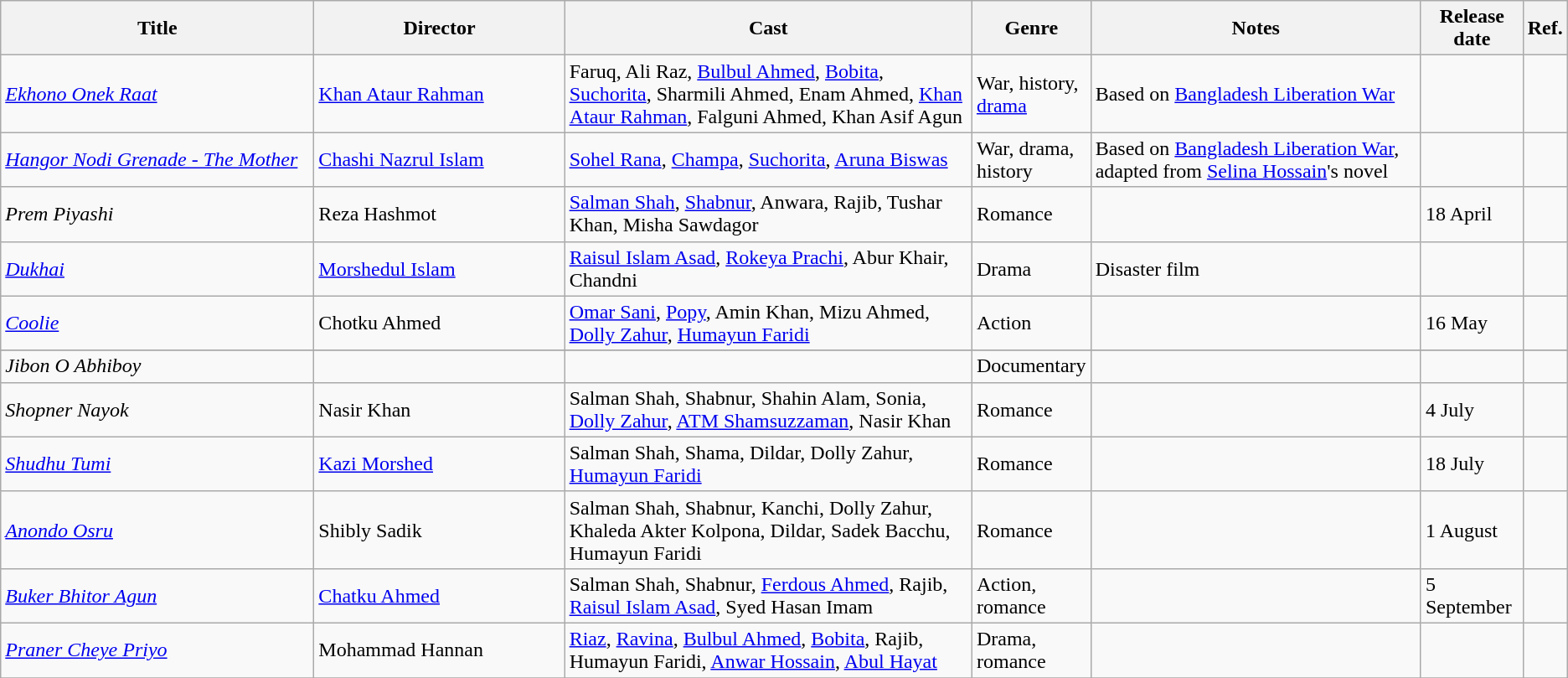<table class="wikitable sortable">
<tr>
<th style="width:20%;">Title</th>
<th style="width:16%;">Director</th>
<th style="width:26%;">Cast</th>
<th style="width:5%;">Genre</th>
<th>Notes</th>
<th>Release <br> date</th>
<th style="width:2%;">Ref.</th>
</tr>
<tr>
<td><em><a href='#'>Ekhono Onek Raat</a></em></td>
<td><a href='#'>Khan Ataur Rahman</a></td>
<td>Faruq, Ali Raz, <a href='#'>Bulbul Ahmed</a>, <a href='#'>Bobita</a>, <a href='#'>Suchorita</a>, Sharmili Ahmed, Enam Ahmed, <a href='#'>Khan Ataur Rahman</a>, Falguni Ahmed, Khan Asif Agun</td>
<td>War, history, <a href='#'>drama</a></td>
<td>Based on <a href='#'>Bangladesh Liberation War</a></td>
<td></td>
<td></td>
</tr>
<tr>
<td><em><a href='#'>Hangor Nodi Grenade - The Mother</a></em></td>
<td><a href='#'>Chashi Nazrul Islam</a></td>
<td><a href='#'>Sohel Rana</a>, <a href='#'>Champa</a>, <a href='#'>Suchorita</a>, <a href='#'>Aruna Biswas</a></td>
<td>War, drama, history</td>
<td>Based on <a href='#'>Bangladesh Liberation War</a>, adapted from <a href='#'>Selina Hossain</a>'s novel</td>
<td></td>
<td></td>
</tr>
<tr>
<td><em>Prem Piyashi</em></td>
<td>Reza Hashmot</td>
<td><a href='#'>Salman Shah</a>, <a href='#'>Shabnur</a>, Anwara, Rajib, Tushar Khan, Misha Sawdagor</td>
<td>Romance</td>
<td></td>
<td>18 April</td>
<td></td>
</tr>
<tr>
<td><em><a href='#'>Dukhai</a></em></td>
<td><a href='#'>Morshedul Islam</a></td>
<td><a href='#'>Raisul Islam Asad</a>, <a href='#'>Rokeya Prachi</a>, Abur Khair, Chandni</td>
<td>Drama</td>
<td>Disaster film</td>
<td></td>
<td></td>
</tr>
<tr>
<td><em><a href='#'>Coolie</a></em></td>
<td>Chotku Ahmed</td>
<td><a href='#'>Omar Sani</a>, <a href='#'>Popy</a>, Amin Khan, Mizu Ahmed, <a href='#'>Dolly Zahur</a>, <a href='#'>Humayun Faridi</a></td>
<td>Action</td>
<td></td>
<td>16 May</td>
<td></td>
</tr>
<tr>
</tr>
<tr>
<td><em>Jibon O Abhiboy</em></td>
<td></td>
<td></td>
<td>Documentary</td>
<td></td>
<td></td>
<td></td>
</tr>
<tr>
<td><em>Shopner Nayok</em></td>
<td>Nasir Khan</td>
<td>Salman Shah, Shabnur, Shahin Alam, Sonia, <a href='#'>Dolly Zahur</a>, <a href='#'>ATM Shamsuzzaman</a>, Nasir Khan</td>
<td>Romance</td>
<td></td>
<td>4 July</td>
<td></td>
</tr>
<tr>
<td><em><a href='#'>Shudhu Tumi</a></em></td>
<td><a href='#'>Kazi Morshed</a></td>
<td>Salman Shah, Shama, Dildar, Dolly Zahur, <a href='#'>Humayun Faridi</a></td>
<td>Romance</td>
<td></td>
<td>18 July</td>
<td></td>
</tr>
<tr>
<td><em><a href='#'>Anondo Osru</a></em></td>
<td>Shibly Sadik</td>
<td>Salman Shah, Shabnur, Kanchi, Dolly Zahur, Khaleda Akter Kolpona, Dildar, Sadek Bacchu, Humayun Faridi</td>
<td>Romance</td>
<td></td>
<td>1 August</td>
<td></td>
</tr>
<tr>
<td><em><a href='#'>Buker Bhitor Agun</a></em></td>
<td><a href='#'>Chatku Ahmed</a></td>
<td>Salman Shah, Shabnur, <a href='#'>Ferdous Ahmed</a>, Rajib, <a href='#'>Raisul Islam Asad</a>, Syed Hasan Imam</td>
<td>Action, romance</td>
<td></td>
<td>5 September</td>
<td></td>
</tr>
<tr>
<td><em><a href='#'>Praner Cheye Priyo</a></em></td>
<td>Mohammad Hannan</td>
<td><a href='#'>Riaz</a>, <a href='#'>Ravina</a>, <a href='#'>Bulbul Ahmed</a>, <a href='#'>Bobita</a>, Rajib, Humayun Faridi, <a href='#'>Anwar Hossain</a>, <a href='#'>Abul Hayat</a></td>
<td>Drama, romance</td>
<td></td>
<td></td>
<td></td>
</tr>
<tr>
</tr>
</table>
